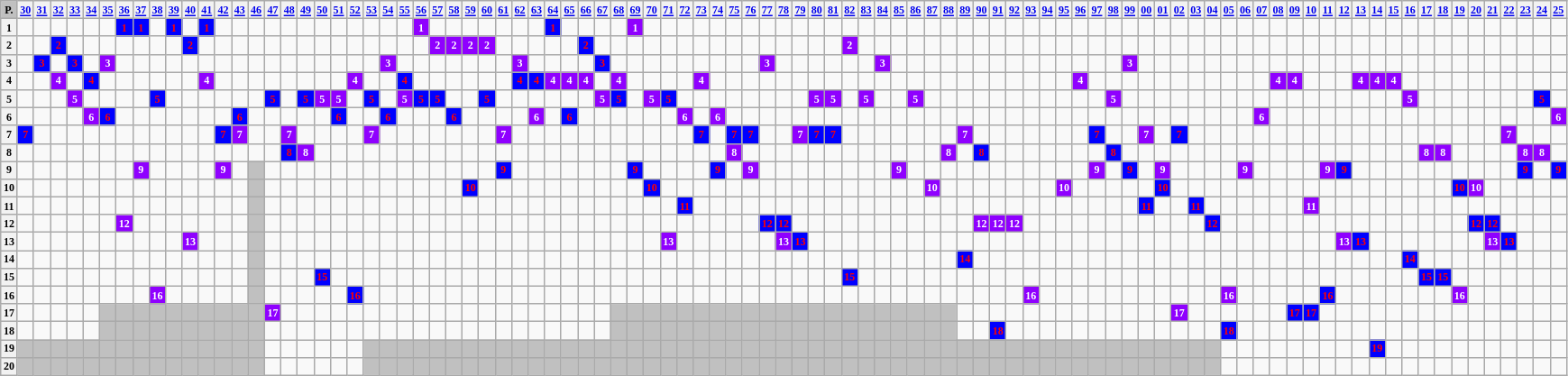<table class="wikitable" style="text-align: center; font-size:50%">
<tr>
<th style="background:#c0c0c0">P.</th>
<th><strong><a href='#'>30</a></strong></th>
<th><strong><a href='#'>31</a></strong></th>
<th><strong><a href='#'>32</a></strong></th>
<th><strong><a href='#'>33</a></strong></th>
<th><strong><a href='#'>34</a></strong></th>
<th><strong><a href='#'>35</a></strong></th>
<th><strong><a href='#'>36</a></strong></th>
<th><strong><a href='#'>37</a></strong></th>
<th><strong><a href='#'>38</a></strong></th>
<th><strong><a href='#'>39</a></strong></th>
<th><strong><a href='#'>40</a></strong></th>
<th><strong><a href='#'>41</a></strong></th>
<th><strong><a href='#'>42</a></strong></th>
<th><strong><a href='#'>43</a></strong></th>
<th><strong><a href='#'>46</a></strong></th>
<th><strong><a href='#'>47</a></strong></th>
<th><strong><a href='#'>48</a></strong></th>
<th><strong><a href='#'>49</a></strong></th>
<th><strong><a href='#'>50</a></strong></th>
<th><strong><a href='#'>51</a></strong></th>
<th><strong><a href='#'>52</a></strong></th>
<th><strong><a href='#'>53</a></strong></th>
<th><strong><a href='#'>54</a></strong></th>
<th><strong><a href='#'>55</a></strong></th>
<th><strong><a href='#'>56</a></strong></th>
<th><strong><a href='#'>57</a></strong></th>
<th><strong><a href='#'>58</a></strong></th>
<th><strong><a href='#'>59</a></strong></th>
<th><strong><a href='#'>60</a></strong></th>
<th><strong><a href='#'>61</a></strong></th>
<th><strong><a href='#'>62</a></strong></th>
<th><strong><a href='#'>63</a></strong></th>
<th><strong><a href='#'>64</a></strong></th>
<th><strong><a href='#'>65</a></strong></th>
<th><strong><a href='#'>66</a></strong></th>
<th><strong><a href='#'>67</a></strong></th>
<th><strong><a href='#'>68</a></strong></th>
<th><strong><a href='#'>69</a></strong></th>
<th><strong><a href='#'>70</a></strong></th>
<th><strong><a href='#'>71</a></strong></th>
<th><strong><a href='#'>72</a></strong></th>
<th><strong><a href='#'>73</a></strong></th>
<th><strong><a href='#'>74</a></strong></th>
<th><strong><a href='#'>75</a></strong></th>
<th><strong><a href='#'>76</a></strong></th>
<th><strong><a href='#'>77</a></strong></th>
<th><strong><a href='#'>78</a></strong></th>
<th><strong><a href='#'>79</a></strong></th>
<th><strong><a href='#'>80</a></strong></th>
<th><strong><a href='#'>81</a></strong></th>
<th><strong><a href='#'>82</a></strong></th>
<th><strong><a href='#'>83</a></strong></th>
<th><strong><a href='#'>84</a></strong></th>
<th><strong><a href='#'>85</a></strong></th>
<th><strong><a href='#'>86</a></strong></th>
<th><strong><a href='#'>87</a></strong></th>
<th><strong><a href='#'>88</a></strong></th>
<th><strong><a href='#'>89</a></strong></th>
<th><strong><a href='#'>90</a></strong></th>
<th><strong><a href='#'>91</a></strong></th>
<th><strong><a href='#'>92</a></strong></th>
<th><strong><a href='#'>93</a></strong></th>
<th><strong><a href='#'>94</a></strong></th>
<th><strong><a href='#'>95</a></strong></th>
<th><strong><a href='#'>96</a></strong></th>
<th><strong><a href='#'>97</a></strong></th>
<th><strong><a href='#'>98</a></strong></th>
<th><strong><a href='#'>99</a></strong></th>
<th><strong><a href='#'>00</a></strong></th>
<th><strong><a href='#'>01</a></strong></th>
<th><strong><a href='#'>02</a></strong></th>
<th><strong><a href='#'>03</a></strong></th>
<th><strong><a href='#'>04</a></strong></th>
<th><strong><a href='#'>05</a></strong></th>
<th><strong><a href='#'>06</a></strong></th>
<th><strong><a href='#'>07</a></strong></th>
<th><strong><a href='#'>08</a></strong></th>
<th><strong><a href='#'>09</a></strong></th>
<th><strong><a href='#'>10</a></strong></th>
<th><strong><a href='#'>11</a></strong></th>
<th><strong><a href='#'>12</a></strong></th>
<th><strong><a href='#'>13</a></strong></th>
<th><strong><a href='#'>14</a></strong></th>
<th><strong><a href='#'>15</a></strong></th>
<th><strong><a href='#'>16</a></strong></th>
<th><strong><a href='#'>17</a></strong></th>
<th><strong><a href='#'>18</a></strong></th>
<th><strong><a href='#'>19</a></strong></th>
<th><strong><a href='#'>20</a></strong></th>
<th><strong><a href='#'>21</a></strong></th>
<th><strong><a href='#'>22</a></strong></th>
<th><strong><a href='#'>23</a></strong></th>
<th><strong><a href='#'>24</a></strong></th>
<th><strong><a href='#'>25</a></strong></th>
</tr>
<tr>
<th>1</th>
<td></td>
<td></td>
<td></td>
<td></td>
<td></td>
<td></td>
<td style="background-color:blue;color:red;"><strong>1</strong></td>
<td style="background-color:blue;color:red;"><strong>1</strong></td>
<td></td>
<td style="background-color:blue;color:red;"><strong>1</strong></td>
<td></td>
<td style="background-color:blue;color:red;"><strong>1</strong></td>
<td></td>
<td></td>
<td></td>
<td></td>
<td></td>
<td></td>
<td></td>
<td></td>
<td></td>
<td></td>
<td></td>
<td></td>
<td style="background-color:#8F00FF;color:white;"><strong>1</strong></td>
<td></td>
<td></td>
<td></td>
<td></td>
<td></td>
<td></td>
<td></td>
<td style="background-color:blue;color:red;"><strong>1</strong></td>
<td></td>
<td></td>
<td></td>
<td></td>
<td style="background-color:#8F00FF;color:white;"><strong>1</strong></td>
<td></td>
<td></td>
<td></td>
<td></td>
<td></td>
<td></td>
<td></td>
<td></td>
<td></td>
<td></td>
<td></td>
<td></td>
<td></td>
<td></td>
<td></td>
<td></td>
<td></td>
<td></td>
<td></td>
<td></td>
<td></td>
<td></td>
<td></td>
<td></td>
<td></td>
<td></td>
<td></td>
<td></td>
<td></td>
<td></td>
<td></td>
<td></td>
<td></td>
<td></td>
<td></td>
<td></td>
<td></td>
<td></td>
<td></td>
<td></td>
<td></td>
<td></td>
<td></td>
<td></td>
<td></td>
<td></td>
<td></td>
<td></td>
<td></td>
<td></td>
<td></td>
<td></td>
<td></td>
<td></td>
<td></td>
<td></td>
</tr>
<tr>
<th>2</th>
<td></td>
<td></td>
<td style="background-color:blue;color:red;"><strong>2</strong></td>
<td></td>
<td></td>
<td></td>
<td></td>
<td></td>
<td></td>
<td></td>
<td style="background-color:blue;color:red;"><strong>2</strong></td>
<td></td>
<td></td>
<td></td>
<td></td>
<td></td>
<td></td>
<td></td>
<td></td>
<td></td>
<td></td>
<td></td>
<td></td>
<td></td>
<td></td>
<td style="background-color:#8F00FF;color:white;"><strong>2</strong></td>
<td style="background-color:#8F00FF;color:white;"><strong>2</strong></td>
<td style="background-color:#8F00FF;color:white;"><strong>2</strong></td>
<td style="background-color:#8F00FF;color:white;"><strong>2</strong></td>
<td></td>
<td></td>
<td></td>
<td></td>
<td></td>
<td style="background-color:blue;color:red;"><strong>2</strong></td>
<td></td>
<td></td>
<td></td>
<td></td>
<td></td>
<td></td>
<td></td>
<td></td>
<td></td>
<td></td>
<td></td>
<td></td>
<td></td>
<td></td>
<td></td>
<td style="background-color:#8F00FF;color:white;"><strong>2</strong></td>
<td></td>
<td></td>
<td></td>
<td></td>
<td></td>
<td></td>
<td></td>
<td></td>
<td></td>
<td></td>
<td></td>
<td></td>
<td></td>
<td></td>
<td></td>
<td></td>
<td></td>
<td></td>
<td></td>
<td></td>
<td></td>
<td></td>
<td></td>
<td></td>
<td></td>
<td></td>
<td></td>
<td></td>
<td></td>
<td></td>
<td></td>
<td></td>
<td></td>
<td></td>
<td></td>
<td></td>
<td></td>
<td></td>
<td></td>
<td></td>
<td></td>
<td></td>
<td></td>
</tr>
<tr>
<th>3</th>
<td></td>
<td style="background-color:blue;color:red;"><strong>3</strong></td>
<td></td>
<td style="background-color:blue;color:red;"><strong>3</strong></td>
<td></td>
<td style="background-color:#8F00FF;color:white;"><strong>3</strong></td>
<td></td>
<td></td>
<td></td>
<td></td>
<td></td>
<td></td>
<td></td>
<td></td>
<td></td>
<td></td>
<td></td>
<td></td>
<td></td>
<td></td>
<td></td>
<td></td>
<td style="background-color:#8F00FF;color:white;"><strong>3</strong></td>
<td></td>
<td></td>
<td></td>
<td></td>
<td></td>
<td></td>
<td></td>
<td style="background-color:#8F00FF;color:white;"><strong>3</strong></td>
<td></td>
<td></td>
<td></td>
<td></td>
<td style="background-color:blue;color:red;"><strong>3</strong></td>
<td></td>
<td></td>
<td></td>
<td></td>
<td></td>
<td></td>
<td></td>
<td></td>
<td></td>
<td style="background-color:#8F00FF;color:white;"><strong>3</strong></td>
<td></td>
<td></td>
<td></td>
<td></td>
<td></td>
<td></td>
<td style="background-color:#8F00FF;color:white;"><strong>3</strong></td>
<td></td>
<td></td>
<td></td>
<td></td>
<td></td>
<td></td>
<td></td>
<td></td>
<td></td>
<td></td>
<td></td>
<td></td>
<td></td>
<td></td>
<td style="background-color:#8F00FF;color:white;"><strong>3</strong></td>
<td></td>
<td></td>
<td></td>
<td></td>
<td></td>
<td></td>
<td></td>
<td></td>
<td></td>
<td></td>
<td></td>
<td></td>
<td></td>
<td></td>
<td></td>
<td></td>
<td></td>
<td></td>
<td></td>
<td></td>
<td></td>
<td></td>
<td></td>
<td></td>
<td></td>
<td></td>
</tr>
<tr>
<th>4</th>
<td></td>
<td></td>
<td style="background-color:#8F00FF;color:white;"><strong>4</strong></td>
<td></td>
<td style="background-color:blue;color:red;"><strong>4</strong></td>
<td></td>
<td></td>
<td></td>
<td></td>
<td></td>
<td></td>
<td style="background-color:#8F00FF;color:white;"><strong>4</strong></td>
<td></td>
<td></td>
<td></td>
<td></td>
<td></td>
<td></td>
<td></td>
<td></td>
<td style="background-color:#8F00FF;color:white;"><strong>4</strong></td>
<td></td>
<td></td>
<td style="background-color:blue;color:red;"><strong>4</strong></td>
<td></td>
<td></td>
<td></td>
<td></td>
<td></td>
<td></td>
<td style="background-color:blue;color:red;"><strong>4</strong></td>
<td style="background-color:blue;color:red;"><strong>4</strong></td>
<td style="background-color:#8F00FF;color:white;"><strong>4</strong></td>
<td style="background-color:#8F00FF;color:white;"><strong>4</strong></td>
<td style="background-color:#8F00FF;color:white;"><strong>4</strong></td>
<td></td>
<td style="background-color:#8F00FF;color:white;"><strong>4</strong></td>
<td></td>
<td></td>
<td></td>
<td></td>
<td style="background-color:#8F00FF;color:white;"><strong>4</strong></td>
<td></td>
<td></td>
<td></td>
<td></td>
<td></td>
<td></td>
<td></td>
<td></td>
<td></td>
<td></td>
<td></td>
<td></td>
<td></td>
<td></td>
<td></td>
<td></td>
<td></td>
<td></td>
<td></td>
<td></td>
<td></td>
<td></td>
<td style="background-color:#8F00FF;color:white;"><strong>4</strong></td>
<td></td>
<td></td>
<td></td>
<td></td>
<td></td>
<td></td>
<td></td>
<td></td>
<td></td>
<td></td>
<td></td>
<td style="background-color:#8F00FF;color:white;"><strong>4</strong></td>
<td style="background-color:#8F00FF;color:white;"><strong>4</strong></td>
<td></td>
<td></td>
<td></td>
<td style="background-color:#8F00FF;color:white;"><strong>4</strong></td>
<td style="background-color:#8F00FF;color:white;"><strong>4</strong></td>
<td style="background-color:#8F00FF;color:white;"><strong>4</strong></td>
<td></td>
<td></td>
<td></td>
<td></td>
<td></td>
<td></td>
<td></td>
<td></td>
<td></td>
<td></td>
</tr>
<tr>
<th>5</th>
<td></td>
<td></td>
<td></td>
<td style="background-color:#8F00FF;color:white;"><strong>5</strong></td>
<td></td>
<td></td>
<td></td>
<td></td>
<td style="background-color:blue;color:red;"><strong>5</strong></td>
<td></td>
<td></td>
<td></td>
<td></td>
<td></td>
<td></td>
<td style="background-color:blue;color:red;"><strong>5</strong></td>
<td></td>
<td style="background-color:blue;color:red;"><strong>5</strong></td>
<td style="background-color:#8F00FF;color:white;"><strong>5</strong></td>
<td style="background-color:#8F00FF;color:white;"><strong>5</strong></td>
<td></td>
<td style="background-color:blue;color:red;"><strong>5</strong></td>
<td></td>
<td style="background-color:#8F00FF;color:white;"><strong>5</strong></td>
<td style="background-color:blue;color:red;"><strong>5</strong></td>
<td style="background-color:blue;color:red;"><strong>5</strong></td>
<td></td>
<td></td>
<td style="background-color:blue;color:red;"><strong>5</strong></td>
<td></td>
<td></td>
<td></td>
<td></td>
<td></td>
<td></td>
<td style="background-color:#8F00FF;color:white;"><strong>5</strong></td>
<td style="background-color:blue;color:red;"><strong>5</strong></td>
<td></td>
<td style="background-color:#8F00FF;color:white;"><strong>5</strong></td>
<td style="background-color:blue;color:red;"><strong>5</strong></td>
<td></td>
<td></td>
<td></td>
<td></td>
<td></td>
<td></td>
<td></td>
<td></td>
<td style="background-color:#8F00FF;color:white;"><strong>5</strong></td>
<td style="background-color:#8F00FF;color:white;"><strong>5</strong></td>
<td></td>
<td style="background-color:#8F00FF;color:white;"><strong>5</strong></td>
<td></td>
<td></td>
<td style="background-color:#8F00FF;color:white;"><strong>5</strong></td>
<td></td>
<td></td>
<td></td>
<td></td>
<td></td>
<td></td>
<td></td>
<td></td>
<td></td>
<td></td>
<td></td>
<td style="background-color:#8F00FF;color:white;"><strong>5</strong></td>
<td></td>
<td></td>
<td></td>
<td></td>
<td></td>
<td></td>
<td></td>
<td></td>
<td></td>
<td></td>
<td></td>
<td></td>
<td></td>
<td></td>
<td></td>
<td></td>
<td></td>
<td style="background-color:#8F00FF;color:white;"><strong>5</strong></td>
<td></td>
<td></td>
<td></td>
<td></td>
<td></td>
<td></td>
<td></td>
<td style="background-color:blue;color:red;"><strong>5</strong></td>
<td></td>
</tr>
<tr>
<th>6</th>
<td></td>
<td></td>
<td></td>
<td></td>
<td style="background-color:#8F00FF;color:white;"><strong>6</strong></td>
<td style="background-color:blue;color:red;"><strong>6</strong></td>
<td></td>
<td></td>
<td></td>
<td></td>
<td></td>
<td></td>
<td></td>
<td style="background-color:blue;color:red;"><strong>6</strong></td>
<td></td>
<td></td>
<td></td>
<td></td>
<td></td>
<td style="background-color:blue;color:red;"><strong>6</strong></td>
<td></td>
<td></td>
<td style="background-color:blue;color:red;"><strong>6</strong></td>
<td></td>
<td></td>
<td></td>
<td style="background-color:blue;color:red;"><strong>6</strong></td>
<td></td>
<td></td>
<td></td>
<td></td>
<td style="background-color:#8F00FF;color:white;"><strong>6</strong></td>
<td></td>
<td style="background-color:blue;color:red;"><strong>6</strong></td>
<td></td>
<td></td>
<td></td>
<td></td>
<td></td>
<td></td>
<td style="background-color:#8F00FF;color:white;"><strong>6</strong></td>
<td></td>
<td style="background-color:#8F00FF;color:white;"><strong>6</strong></td>
<td></td>
<td></td>
<td></td>
<td></td>
<td></td>
<td></td>
<td></td>
<td></td>
<td></td>
<td></td>
<td></td>
<td></td>
<td></td>
<td></td>
<td></td>
<td></td>
<td></td>
<td></td>
<td></td>
<td></td>
<td></td>
<td></td>
<td></td>
<td></td>
<td></td>
<td></td>
<td></td>
<td></td>
<td></td>
<td></td>
<td></td>
<td></td>
<td style="background-color:#8F00FF;color:white;"><strong>6</strong></td>
<td></td>
<td></td>
<td></td>
<td></td>
<td></td>
<td></td>
<td></td>
<td></td>
<td></td>
<td></td>
<td></td>
<td></td>
<td></td>
<td></td>
<td></td>
<td></td>
<td></td>
<td style="background-color:#8F00FF;color:white;"><strong>6</strong></td>
</tr>
<tr>
<th>7</th>
<td style="background-color:blue;color:red;"><strong>7</strong></td>
<td></td>
<td></td>
<td></td>
<td></td>
<td></td>
<td></td>
<td></td>
<td></td>
<td></td>
<td></td>
<td></td>
<td style="background-color:blue;color:red;"><strong>7</strong></td>
<td style="background-color:#8F00FF;color:white;"><strong>7</strong></td>
<td></td>
<td></td>
<td style="background-color:#8F00FF;color:white;"><strong>7</strong></td>
<td></td>
<td></td>
<td></td>
<td></td>
<td style="background-color:#8F00FF;color:white;"><strong>7</strong></td>
<td></td>
<td></td>
<td></td>
<td></td>
<td></td>
<td></td>
<td></td>
<td style="background-color:#8F00FF;color:white;"><strong>7</strong></td>
<td></td>
<td></td>
<td></td>
<td></td>
<td></td>
<td></td>
<td></td>
<td></td>
<td></td>
<td></td>
<td></td>
<td style="background-color:blue;color:red;"><strong>7</strong></td>
<td></td>
<td style="background-color:blue;color:red;"><strong>7</strong></td>
<td style="background-color:blue;color:red;"><strong>7</strong></td>
<td></td>
<td></td>
<td style="background-color:#8F00FF;color:white;"><strong>7</strong></td>
<td style="background-color:blue;color:red;"><strong>7</strong></td>
<td style="background-color:blue;color:red;"><strong>7</strong></td>
<td></td>
<td></td>
<td></td>
<td></td>
<td></td>
<td></td>
<td></td>
<td style="background-color:#8F00FF;color:white;"><strong>7</strong></td>
<td></td>
<td></td>
<td></td>
<td></td>
<td></td>
<td></td>
<td></td>
<td style="background-color:blue;color:red;"><strong>7</strong></td>
<td></td>
<td></td>
<td style="background-color:#8F00FF;color:white;"><strong>7</strong></td>
<td></td>
<td style="background-color:blue;color:red;"><strong>7</strong></td>
<td></td>
<td></td>
<td></td>
<td></td>
<td></td>
<td></td>
<td></td>
<td></td>
<td></td>
<td></td>
<td></td>
<td></td>
<td></td>
<td></td>
<td></td>
<td></td>
<td></td>
<td></td>
<td></td>
<td style="background-color:#8F00FF;color:white;"><strong>7</strong></td>
<td></td>
<td></td>
<td></td>
</tr>
<tr>
<th>8</th>
<td></td>
<td></td>
<td></td>
<td></td>
<td></td>
<td></td>
<td></td>
<td></td>
<td></td>
<td></td>
<td></td>
<td></td>
<td></td>
<td></td>
<td></td>
<td></td>
<td style="background-color:blue;color:red;"><strong>8</strong></td>
<td style="background-color:#8F00FF;color:white;"><strong>8</strong></td>
<td></td>
<td></td>
<td></td>
<td></td>
<td></td>
<td></td>
<td></td>
<td></td>
<td></td>
<td></td>
<td></td>
<td></td>
<td></td>
<td></td>
<td></td>
<td></td>
<td></td>
<td></td>
<td></td>
<td></td>
<td></td>
<td></td>
<td></td>
<td></td>
<td></td>
<td style="background-color:#8F00FF;color:white;"><strong>8</strong></td>
<td></td>
<td></td>
<td></td>
<td></td>
<td></td>
<td></td>
<td></td>
<td></td>
<td></td>
<td></td>
<td></td>
<td></td>
<td style="background-color:#8F00FF;color:white;"><strong>8</strong></td>
<td></td>
<td style="background-color:blue;color:red;"><strong>8</strong></td>
<td></td>
<td></td>
<td></td>
<td></td>
<td></td>
<td></td>
<td></td>
<td style="background-color:blue;color:red;"><strong>8</strong></td>
<td></td>
<td></td>
<td></td>
<td></td>
<td></td>
<td></td>
<td></td>
<td></td>
<td></td>
<td></td>
<td></td>
<td></td>
<td></td>
<td></td>
<td></td>
<td></td>
<td></td>
<td></td>
<td style="background-color:#8F00FF;color:white;"><strong>8</strong></td>
<td style="background-color:#8F00FF;color:white;"><strong>8</strong></td>
<td></td>
<td></td>
<td></td>
<td></td>
<td style="background-color:#8F00FF;color:white;"><strong>8</strong></td>
<td style="background-color:#8F00FF;color:white;"><strong>8</strong></td>
<td></td>
</tr>
<tr>
<th>9</th>
<td></td>
<td></td>
<td></td>
<td></td>
<td></td>
<td></td>
<td></td>
<td style="background-color:#8F00FF;color:white;"><strong>9</strong></td>
<td></td>
<td></td>
<td></td>
<td></td>
<td style="background-color:#8F00FF;color:white;"><strong>9</strong></td>
<td></td>
<td style="background:#c0c0c0"></td>
<td></td>
<td></td>
<td></td>
<td></td>
<td></td>
<td></td>
<td></td>
<td></td>
<td></td>
<td></td>
<td></td>
<td></td>
<td></td>
<td></td>
<td style="background-color:blue;color:red;"><strong>9</strong></td>
<td></td>
<td></td>
<td></td>
<td></td>
<td></td>
<td></td>
<td></td>
<td style="background-color:blue;color:red;"><strong>9</strong></td>
<td></td>
<td></td>
<td></td>
<td></td>
<td style="background-color:blue;color:red;"><strong>9</strong></td>
<td></td>
<td style="background-color:#8F00FF;color:white;"><strong>9</strong></td>
<td></td>
<td></td>
<td></td>
<td></td>
<td></td>
<td></td>
<td></td>
<td></td>
<td style="background-color:#8F00FF;color:white;"><strong>9</strong></td>
<td></td>
<td></td>
<td></td>
<td></td>
<td></td>
<td></td>
<td></td>
<td></td>
<td></td>
<td></td>
<td></td>
<td style="background-color:#8F00FF;color:white;"><strong>9</strong></td>
<td></td>
<td style="background-color:blue;color:red;"><strong>9</strong></td>
<td></td>
<td style="background-color:#8F00FF;color:white;"><strong>9</strong></td>
<td></td>
<td></td>
<td></td>
<td></td>
<td style="background-color:#8F00FF;color:white;"><strong>9</strong></td>
<td></td>
<td></td>
<td></td>
<td></td>
<td style="background-color:#8F00FF;color:white;"><strong>9</strong></td>
<td style="background-color:blue;color:red;"><strong>9</strong></td>
<td></td>
<td></td>
<td></td>
<td></td>
<td></td>
<td></td>
<td></td>
<td></td>
<td></td>
<td></td>
<td style="background-color:blue;color:red;"><strong>9</strong></td>
<td></td>
<td style="background-color:blue;color:red;"><strong>9</strong></td>
</tr>
<tr>
<th>10</th>
<td></td>
<td></td>
<td></td>
<td></td>
<td></td>
<td></td>
<td></td>
<td></td>
<td></td>
<td></td>
<td></td>
<td></td>
<td></td>
<td></td>
<td style="background:#c0c0c0"></td>
<td></td>
<td></td>
<td></td>
<td></td>
<td></td>
<td></td>
<td></td>
<td></td>
<td></td>
<td></td>
<td></td>
<td></td>
<td style="background-color:blue;color:red;"><strong>10</strong></td>
<td></td>
<td></td>
<td></td>
<td></td>
<td></td>
<td></td>
<td></td>
<td></td>
<td></td>
<td></td>
<td style="background-color:blue;color:red;"><strong>10</strong></td>
<td></td>
<td></td>
<td></td>
<td></td>
<td></td>
<td></td>
<td></td>
<td></td>
<td></td>
<td></td>
<td></td>
<td></td>
<td></td>
<td></td>
<td></td>
<td></td>
<td style="background-color:#8F00FF;color:white;"><strong>10</strong></td>
<td></td>
<td></td>
<td></td>
<td></td>
<td></td>
<td></td>
<td></td>
<td style="background-color:#8F00FF;color:white;"><strong>10</strong></td>
<td></td>
<td></td>
<td></td>
<td></td>
<td></td>
<td style="background-color:blue;color:red;"><strong>10</strong></td>
<td></td>
<td></td>
<td></td>
<td></td>
<td></td>
<td></td>
<td></td>
<td></td>
<td></td>
<td></td>
<td></td>
<td></td>
<td></td>
<td></td>
<td></td>
<td></td>
<td></td>
<td style="background-color:blue;color:red;"><strong>10</strong></td>
<td style="background-color:#8F00FF;color:white;"><strong>10</strong></td>
<td></td>
<td></td>
<td></td>
<td></td>
<td></td>
</tr>
<tr>
<th>11</th>
<td></td>
<td></td>
<td></td>
<td></td>
<td></td>
<td></td>
<td></td>
<td></td>
<td></td>
<td></td>
<td></td>
<td></td>
<td></td>
<td></td>
<td style="background:#c0c0c0"></td>
<td></td>
<td></td>
<td></td>
<td></td>
<td></td>
<td></td>
<td></td>
<td></td>
<td></td>
<td></td>
<td></td>
<td></td>
<td></td>
<td></td>
<td></td>
<td></td>
<td></td>
<td></td>
<td></td>
<td></td>
<td></td>
<td></td>
<td></td>
<td></td>
<td></td>
<td style="background-color:blue;color:red;"><strong>11</strong></td>
<td></td>
<td></td>
<td></td>
<td></td>
<td></td>
<td></td>
<td></td>
<td></td>
<td></td>
<td></td>
<td></td>
<td></td>
<td></td>
<td></td>
<td></td>
<td></td>
<td></td>
<td></td>
<td></td>
<td></td>
<td></td>
<td></td>
<td></td>
<td></td>
<td></td>
<td></td>
<td></td>
<td style="background-color:blue;color:red;"><strong>11</strong></td>
<td></td>
<td></td>
<td style="background-color:blue;color:red;"><strong>11</strong></td>
<td></td>
<td></td>
<td></td>
<td></td>
<td></td>
<td></td>
<td style="background-color:#8F00FF;color:white;"><strong>11</strong></td>
<td></td>
<td></td>
<td></td>
<td></td>
<td></td>
<td></td>
<td></td>
<td></td>
<td></td>
<td></td>
<td></td>
<td></td>
<td></td>
<td></td>
<td></td>
</tr>
<tr>
<th>12</th>
<td></td>
<td></td>
<td></td>
<td></td>
<td></td>
<td></td>
<td style="background-color:#8F00FF;color:white;"><strong>12</strong></td>
<td></td>
<td></td>
<td></td>
<td></td>
<td></td>
<td></td>
<td></td>
<td style="background:#c0c0c0"></td>
<td></td>
<td></td>
<td></td>
<td></td>
<td></td>
<td></td>
<td></td>
<td></td>
<td></td>
<td></td>
<td></td>
<td></td>
<td></td>
<td></td>
<td></td>
<td></td>
<td></td>
<td></td>
<td></td>
<td></td>
<td></td>
<td></td>
<td></td>
<td></td>
<td></td>
<td></td>
<td></td>
<td></td>
<td></td>
<td></td>
<td style="background-color:blue;color:red;"><strong>12</strong></td>
<td style="background-color:blue;color:red;"><strong>12</strong></td>
<td></td>
<td></td>
<td></td>
<td></td>
<td></td>
<td></td>
<td></td>
<td></td>
<td></td>
<td></td>
<td></td>
<td style="background-color:#8F00FF;color:white;"><strong>12</strong></td>
<td style="background-color:#8F00FF;color:white;"><strong>12</strong></td>
<td style="background-color:#8F00FF;color:white;"><strong>12</strong></td>
<td></td>
<td></td>
<td></td>
<td></td>
<td></td>
<td></td>
<td></td>
<td></td>
<td></td>
<td></td>
<td></td>
<td style="background-color:blue;color:red;"><strong>12</strong></td>
<td></td>
<td></td>
<td></td>
<td></td>
<td></td>
<td></td>
<td></td>
<td></td>
<td></td>
<td></td>
<td></td>
<td></td>
<td></td>
<td></td>
<td></td>
<td style="background-color:blue;color:red;"><strong>12</strong></td>
<td style="background-color:blue;color:red;"><strong>12</strong></td>
<td></td>
<td></td>
<td></td>
<td></td>
</tr>
<tr>
<th>13</th>
<td></td>
<td></td>
<td></td>
<td></td>
<td></td>
<td></td>
<td></td>
<td></td>
<td></td>
<td></td>
<td style="background-color:#8F00FF;color:white;"><strong>13</strong></td>
<td></td>
<td></td>
<td></td>
<td style="background:#c0c0c0"></td>
<td></td>
<td></td>
<td></td>
<td></td>
<td></td>
<td></td>
<td></td>
<td></td>
<td></td>
<td></td>
<td></td>
<td></td>
<td></td>
<td></td>
<td></td>
<td></td>
<td></td>
<td></td>
<td></td>
<td></td>
<td></td>
<td></td>
<td></td>
<td></td>
<td style="background-color:#8F00FF;color:white;"><strong>13</strong></td>
<td></td>
<td></td>
<td></td>
<td></td>
<td></td>
<td></td>
<td style="background-color:#8F00FF;color:white;"><strong>13</strong></td>
<td style="background-color:blue;color:red;"><strong>13</strong></td>
<td></td>
<td></td>
<td></td>
<td></td>
<td></td>
<td></td>
<td></td>
<td></td>
<td></td>
<td></td>
<td></td>
<td></td>
<td></td>
<td></td>
<td></td>
<td></td>
<td></td>
<td></td>
<td></td>
<td></td>
<td></td>
<td></td>
<td></td>
<td></td>
<td></td>
<td></td>
<td></td>
<td></td>
<td></td>
<td></td>
<td></td>
<td></td>
<td style="background-color:#8F00FF;color:white;"><strong>13</strong></td>
<td style="background-color:blue;color:red;"><strong>13</strong></td>
<td></td>
<td></td>
<td></td>
<td></td>
<td></td>
<td></td>
<td></td>
<td style="background-color:#8F00FF;color:white;"><strong>13</strong></td>
<td style="background-color:blue;color:red;"><strong>13</strong></td>
<td></td>
<td></td>
<td></td>
</tr>
<tr>
<th>14</th>
<td></td>
<td></td>
<td></td>
<td></td>
<td></td>
<td></td>
<td></td>
<td></td>
<td></td>
<td></td>
<td></td>
<td></td>
<td></td>
<td></td>
<td style="background:#c0c0c0"></td>
<td></td>
<td></td>
<td></td>
<td></td>
<td></td>
<td></td>
<td></td>
<td></td>
<td></td>
<td></td>
<td></td>
<td></td>
<td></td>
<td></td>
<td></td>
<td></td>
<td></td>
<td></td>
<td></td>
<td></td>
<td></td>
<td></td>
<td></td>
<td></td>
<td></td>
<td></td>
<td></td>
<td></td>
<td></td>
<td></td>
<td></td>
<td></td>
<td></td>
<td></td>
<td></td>
<td></td>
<td></td>
<td></td>
<td></td>
<td></td>
<td></td>
<td></td>
<td style="background-color:blue;color:red;"><strong>14</strong></td>
<td></td>
<td></td>
<td></td>
<td></td>
<td></td>
<td></td>
<td></td>
<td></td>
<td></td>
<td></td>
<td></td>
<td></td>
<td></td>
<td></td>
<td></td>
<td></td>
<td></td>
<td></td>
<td></td>
<td></td>
<td></td>
<td></td>
<td></td>
<td></td>
<td></td>
<td></td>
<td style="background-color:blue;color:red;"><strong>14</strong></td>
<td></td>
<td></td>
<td></td>
<td></td>
<td></td>
<td></td>
<td></td>
<td></td>
<td></td>
</tr>
<tr>
<th>15</th>
<td></td>
<td></td>
<td></td>
<td></td>
<td></td>
<td></td>
<td></td>
<td></td>
<td></td>
<td></td>
<td></td>
<td></td>
<td></td>
<td></td>
<td style="background:#c0c0c0"></td>
<td></td>
<td></td>
<td></td>
<td style="background-color:blue;color:red;"><strong>15</strong></td>
<td></td>
<td></td>
<td></td>
<td></td>
<td></td>
<td></td>
<td></td>
<td></td>
<td></td>
<td></td>
<td></td>
<td></td>
<td></td>
<td></td>
<td></td>
<td></td>
<td></td>
<td></td>
<td></td>
<td></td>
<td></td>
<td></td>
<td></td>
<td></td>
<td></td>
<td></td>
<td></td>
<td></td>
<td></td>
<td></td>
<td></td>
<td style="background-color:blue;color:red;"><strong>15</strong></td>
<td></td>
<td></td>
<td></td>
<td></td>
<td></td>
<td></td>
<td></td>
<td></td>
<td></td>
<td></td>
<td></td>
<td></td>
<td></td>
<td></td>
<td></td>
<td></td>
<td></td>
<td></td>
<td></td>
<td></td>
<td></td>
<td></td>
<td></td>
<td></td>
<td></td>
<td></td>
<td></td>
<td></td>
<td></td>
<td></td>
<td></td>
<td></td>
<td></td>
<td></td>
<td style="background-color:blue;color:red;"><strong>15</strong></td>
<td style="background-color:blue;color:red;"><strong>15</strong></td>
<td></td>
<td></td>
<td></td>
<td></td>
<td></td>
<td></td>
<td></td>
</tr>
<tr>
<th>16</th>
<td></td>
<td></td>
<td></td>
<td></td>
<td></td>
<td></td>
<td></td>
<td></td>
<td style="background-color:#8F00FF;color:white;"><strong>16</strong></td>
<td></td>
<td></td>
<td></td>
<td></td>
<td></td>
<td style="background:#c0c0c0"></td>
<td></td>
<td></td>
<td></td>
<td></td>
<td></td>
<td style="background-color:blue;color:red;"><strong>16</strong></td>
<td></td>
<td></td>
<td></td>
<td></td>
<td></td>
<td></td>
<td></td>
<td></td>
<td></td>
<td></td>
<td></td>
<td></td>
<td></td>
<td></td>
<td></td>
<td></td>
<td></td>
<td></td>
<td></td>
<td></td>
<td></td>
<td></td>
<td></td>
<td></td>
<td></td>
<td></td>
<td></td>
<td></td>
<td></td>
<td></td>
<td></td>
<td></td>
<td></td>
<td></td>
<td></td>
<td></td>
<td></td>
<td></td>
<td></td>
<td></td>
<td style="background-color:#8F00FF;color:white;"><strong>16</strong></td>
<td></td>
<td></td>
<td></td>
<td></td>
<td></td>
<td></td>
<td></td>
<td></td>
<td></td>
<td></td>
<td></td>
<td style="background-color:#8F00FF;color:white;"><strong>16</strong></td>
<td></td>
<td></td>
<td></td>
<td></td>
<td></td>
<td style="background-color:blue;color:red;"><strong>16</strong></td>
<td></td>
<td></td>
<td></td>
<td></td>
<td></td>
<td></td>
<td></td>
<td style="background-color:#8F00FF;color:white;"><strong>16</strong></td>
<td></td>
<td></td>
<td></td>
<td></td>
<td></td>
<td></td>
</tr>
<tr>
<th>17</th>
<td></td>
<td></td>
<td></td>
<td></td>
<td></td>
<td style="background:#c0c0c0"></td>
<td style="background:#c0c0c0"></td>
<td style="background:#c0c0c0"></td>
<td style="background:#c0c0c0"></td>
<td style="background:#c0c0c0"></td>
<td style="background:#c0c0c0"></td>
<td style="background:#c0c0c0"></td>
<td style="background:#c0c0c0"></td>
<td style="background:#c0c0c0"></td>
<td style="background:#c0c0c0"></td>
<td style="background-color:#8F00FF;color:white;"><strong>17</strong></td>
<td></td>
<td></td>
<td></td>
<td></td>
<td></td>
<td></td>
<td></td>
<td></td>
<td></td>
<td></td>
<td></td>
<td></td>
<td></td>
<td></td>
<td></td>
<td></td>
<td></td>
<td></td>
<td></td>
<td></td>
<td style="background:#c0c0c0"></td>
<td style="background:#c0c0c0"></td>
<td style="background:#c0c0c0"></td>
<td style="background:#c0c0c0"></td>
<td style="background:#c0c0c0"></td>
<td style="background:#c0c0c0"></td>
<td style="background:#c0c0c0"></td>
<td style="background:#c0c0c0"></td>
<td style="background:#c0c0c0"></td>
<td style="background:#c0c0c0"></td>
<td style="background:#c0c0c0"></td>
<td style="background:#c0c0c0"></td>
<td style="background:#c0c0c0"></td>
<td style="background:#c0c0c0"></td>
<td style="background:#c0c0c0"></td>
<td style="background:#c0c0c0"></td>
<td style="background:#c0c0c0"></td>
<td style="background:#c0c0c0"></td>
<td style="background:#c0c0c0"></td>
<td style="background:#c0c0c0"></td>
<td style="background:#c0c0c0"></td>
<td></td>
<td></td>
<td></td>
<td></td>
<td></td>
<td></td>
<td></td>
<td></td>
<td></td>
<td></td>
<td></td>
<td></td>
<td></td>
<td style="background-color:#8F00FF;color:white;"><strong>17</strong></td>
<td></td>
<td></td>
<td></td>
<td></td>
<td></td>
<td></td>
<td style="background-color:blue;color:red;"><strong>17</strong></td>
<td style="background-color:blue;color:red;"><strong>17</strong></td>
<td></td>
<td></td>
<td></td>
<td></td>
<td></td>
<td></td>
<td></td>
<td></td>
<td></td>
<td></td>
<td></td>
<td></td>
<td></td>
<td></td>
<td></td>
</tr>
<tr>
<th>18</th>
<td></td>
<td></td>
<td></td>
<td></td>
<td></td>
<td style="background:#c0c0c0"></td>
<td style="background:#c0c0c0"></td>
<td style="background:#c0c0c0"></td>
<td style="background:#c0c0c0"></td>
<td style="background:#c0c0c0"></td>
<td style="background:#c0c0c0"></td>
<td style="background:#c0c0c0"></td>
<td style="background:#c0c0c0"></td>
<td style="background:#c0c0c0"></td>
<td style="background:#c0c0c0"></td>
<td></td>
<td></td>
<td></td>
<td></td>
<td></td>
<td></td>
<td></td>
<td></td>
<td></td>
<td></td>
<td></td>
<td></td>
<td></td>
<td></td>
<td></td>
<td></td>
<td></td>
<td></td>
<td></td>
<td></td>
<td></td>
<td style="background:#c0c0c0"></td>
<td style="background:#c0c0c0"></td>
<td style="background:#c0c0c0"></td>
<td style="background:#c0c0c0"></td>
<td style="background:#c0c0c0"></td>
<td style="background:#c0c0c0"></td>
<td style="background:#c0c0c0"></td>
<td style="background:#c0c0c0"></td>
<td style="background:#c0c0c0"></td>
<td style="background:#c0c0c0"></td>
<td style="background:#c0c0c0"></td>
<td style="background:#c0c0c0"></td>
<td style="background:#c0c0c0"></td>
<td style="background:#c0c0c0"></td>
<td style="background:#c0c0c0"></td>
<td style="background:#c0c0c0"></td>
<td style="background:#c0c0c0"></td>
<td style="background:#c0c0c0"></td>
<td style="background:#c0c0c0"></td>
<td style="background:#c0c0c0"></td>
<td style="background:#c0c0c0"></td>
<td></td>
<td></td>
<td style="background-color:blue;color:red;"><strong>18</strong></td>
<td></td>
<td></td>
<td></td>
<td></td>
<td></td>
<td></td>
<td></td>
<td></td>
<td></td>
<td></td>
<td></td>
<td></td>
<td></td>
<td style="background-color:blue;color:red;"><strong>18</strong></td>
<td></td>
<td></td>
<td></td>
<td></td>
<td></td>
<td></td>
<td></td>
<td></td>
<td></td>
<td></td>
<td></td>
<td></td>
<td></td>
<td></td>
<td></td>
<td></td>
<td></td>
<td></td>
<td></td>
</tr>
<tr>
<th>19</th>
<td style="background:#c0c0c0"></td>
<td style="background:#c0c0c0"></td>
<td style="background:#c0c0c0"></td>
<td style="background:#c0c0c0"></td>
<td style="background:#c0c0c0"></td>
<td style="background:#c0c0c0"></td>
<td style="background:#c0c0c0"></td>
<td style="background:#c0c0c0"></td>
<td style="background:#c0c0c0"></td>
<td style="background:#c0c0c0"></td>
<td style="background:#c0c0c0"></td>
<td style="background:#c0c0c0"></td>
<td style="background:#c0c0c0"></td>
<td style="background:#c0c0c0"></td>
<td style="background:#c0c0c0"></td>
<td></td>
<td></td>
<td></td>
<td></td>
<td></td>
<td></td>
<td style="background:#c0c0c0"></td>
<td style="background:#c0c0c0"></td>
<td style="background:#c0c0c0"></td>
<td style="background:#c0c0c0"></td>
<td style="background:#c0c0c0"></td>
<td style="background:#c0c0c0"></td>
<td style="background:#c0c0c0"></td>
<td style="background:#c0c0c0"></td>
<td style="background:#c0c0c0"></td>
<td style="background:#c0c0c0"></td>
<td style="background:#c0c0c0"></td>
<td style="background:#c0c0c0"></td>
<td style="background:#c0c0c0"></td>
<td style="background:#c0c0c0"></td>
<td style="background:#c0c0c0"></td>
<td style="background:#c0c0c0"></td>
<td style="background:#c0c0c0"></td>
<td style="background:#c0c0c0"></td>
<td style="background:#c0c0c0"></td>
<td style="background:#c0c0c0"></td>
<td style="background:#c0c0c0"></td>
<td style="background:#c0c0c0"></td>
<td style="background:#c0c0c0"></td>
<td style="background:#c0c0c0"></td>
<td style="background:#c0c0c0"></td>
<td style="background:#c0c0c0"></td>
<td style="background:#c0c0c0"></td>
<td style="background:#c0c0c0"></td>
<td style="background:#c0c0c0"></td>
<td style="background:#c0c0c0"></td>
<td style="background:#c0c0c0"></td>
<td style="background:#c0c0c0"></td>
<td style="background:#c0c0c0"></td>
<td style="background:#c0c0c0"></td>
<td style="background:#c0c0c0"></td>
<td style="background:#c0c0c0"></td>
<td style="background:#c0c0c0"></td>
<td style="background:#c0c0c0"></td>
<td style="background:#c0c0c0"></td>
<td style="background:#c0c0c0"></td>
<td style="background:#c0c0c0"></td>
<td style="background:#c0c0c0"></td>
<td style="background:#c0c0c0"></td>
<td style="background:#c0c0c0"></td>
<td style="background:#c0c0c0"></td>
<td style="background:#c0c0c0"></td>
<td style="background:#c0c0c0"></td>
<td style="background:#c0c0c0"></td>
<td style="background:#c0c0c0"></td>
<td style="background:#c0c0c0"></td>
<td style="background:#c0c0c0"></td>
<td style="background:#c0c0c0"></td>
<td></td>
<td></td>
<td></td>
<td></td>
<td></td>
<td></td>
<td></td>
<td></td>
<td></td>
<td style="background-color:blue;color:red;"><strong>19</strong></td>
<td></td>
<td></td>
<td></td>
<td></td>
<td></td>
<td></td>
<td></td>
<td></td>
<td></td>
<td></td>
<td></td>
</tr>
<tr>
<th>20</th>
<td style="background:#c0c0c0"></td>
<td style="background:#c0c0c0"></td>
<td style="background:#c0c0c0"></td>
<td style="background:#c0c0c0"></td>
<td style="background:#c0c0c0"></td>
<td style="background:#c0c0c0"></td>
<td style="background:#c0c0c0"></td>
<td style="background:#c0c0c0"></td>
<td style="background:#c0c0c0"></td>
<td style="background:#c0c0c0"></td>
<td style="background:#c0c0c0"></td>
<td style="background:#c0c0c0"></td>
<td style="background:#c0c0c0"></td>
<td style="background:#c0c0c0"></td>
<td style="background:#c0c0c0"></td>
<td></td>
<td></td>
<td></td>
<td></td>
<td></td>
<td></td>
<td style="background:#c0c0c0"></td>
<td style="background:#c0c0c0"></td>
<td style="background:#c0c0c0"></td>
<td style="background:#c0c0c0"></td>
<td style="background:#c0c0c0"></td>
<td style="background:#c0c0c0"></td>
<td style="background:#c0c0c0"></td>
<td style="background:#c0c0c0"></td>
<td style="background:#c0c0c0"></td>
<td style="background:#c0c0c0"></td>
<td style="background:#c0c0c0"></td>
<td style="background:#c0c0c0"></td>
<td style="background:#c0c0c0"></td>
<td style="background:#c0c0c0"></td>
<td style="background:#c0c0c0"></td>
<td style="background:#c0c0c0"></td>
<td style="background:#c0c0c0"></td>
<td style="background:#c0c0c0"></td>
<td style="background:#c0c0c0"></td>
<td style="background:#c0c0c0"></td>
<td style="background:#c0c0c0"></td>
<td style="background:#c0c0c0"></td>
<td style="background:#c0c0c0"></td>
<td style="background:#c0c0c0"></td>
<td style="background:#c0c0c0"></td>
<td style="background:#c0c0c0"></td>
<td style="background:#c0c0c0"></td>
<td style="background:#c0c0c0"></td>
<td style="background:#c0c0c0"></td>
<td style="background:#c0c0c0"></td>
<td style="background:#c0c0c0"></td>
<td style="background:#c0c0c0"></td>
<td style="background:#c0c0c0"></td>
<td style="background:#c0c0c0"></td>
<td style="background:#c0c0c0"></td>
<td style="background:#c0c0c0"></td>
<td style="background:#c0c0c0"></td>
<td style="background:#c0c0c0"></td>
<td style="background:#c0c0c0"></td>
<td style="background:#c0c0c0"></td>
<td style="background:#c0c0c0"></td>
<td style="background:#c0c0c0"></td>
<td style="background:#c0c0c0"></td>
<td style="background:#c0c0c0"></td>
<td style="background:#c0c0c0"></td>
<td style="background:#c0c0c0"></td>
<td style="background:#c0c0c0"></td>
<td style="background:#c0c0c0"></td>
<td style="background:#c0c0c0"></td>
<td style="background:#c0c0c0"></td>
<td style="background:#c0c0c0"></td>
<td style="background:#c0c0c0"></td>
<td></td>
<td></td>
<td></td>
<td></td>
<td></td>
<td></td>
<td></td>
<td></td>
<td></td>
<td></td>
<td></td>
<td></td>
<td></td>
<td></td>
<td></td>
<td></td>
<td></td>
<td></td>
<td></td>
<td></td>
<td></td>
</tr>
</table>
